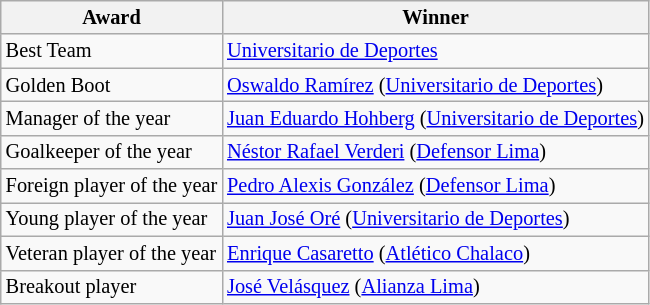<table class="wikitable" style="font-size:85%">
<tr>
<th>Award</th>
<th>Winner</th>
</tr>
<tr>
<td>Best Team</td>
<td> <a href='#'>Universitario de Deportes</a></td>
</tr>
<tr>
<td>Golden Boot</td>
<td> <a href='#'>Oswaldo Ramírez</a> (<a href='#'>Universitario de Deportes</a>)</td>
</tr>
<tr>
<td>Manager of the year</td>
<td> <a href='#'>Juan Eduardo Hohberg</a> (<a href='#'>Universitario de Deportes</a>)</td>
</tr>
<tr>
<td>Goalkeeper of the year</td>
<td> <a href='#'>Néstor Rafael Verderi</a> (<a href='#'>Defensor Lima</a>)</td>
</tr>
<tr>
<td>Foreign player of the year</td>
<td> <a href='#'>Pedro Alexis González</a> (<a href='#'>Defensor Lima</a>)</td>
</tr>
<tr>
<td>Young player of the year</td>
<td> <a href='#'>Juan José Oré</a> (<a href='#'>Universitario de Deportes</a>)</td>
</tr>
<tr>
<td>Veteran player of the year</td>
<td> <a href='#'>Enrique Casaretto</a> (<a href='#'>Atlético Chalaco</a>)</td>
</tr>
<tr>
<td>Breakout player</td>
<td> <a href='#'>José Velásquez</a> (<a href='#'>Alianza Lima</a>)</td>
</tr>
</table>
